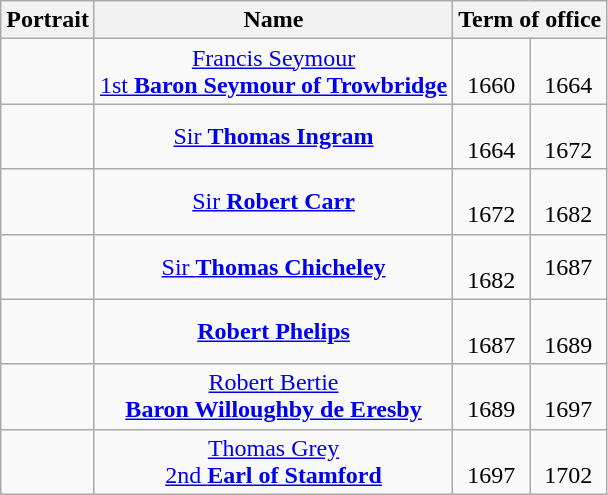<table class="wikitable" style="text-align:center">
<tr>
<th>Portrait</th>
<th>Name<br></th>
<th colspan=2>Term of office</th>
</tr>
<tr>
<td></td>
<td><a href='#'>Francis Seymour<br>1st <strong>Baron Seymour of Trowbridge</strong></a><br></td>
<td><br>1660</td>
<td><br>1664</td>
</tr>
<tr>
<td></td>
<td><a href='#'>Sir <strong>Thomas Ingram</strong></a><br></td>
<td><br>1664</td>
<td><br>1672</td>
</tr>
<tr>
<td></td>
<td><a href='#'>Sir <strong>Robert Carr</strong></a><br></td>
<td><br>1672</td>
<td><br>1682</td>
</tr>
<tr>
<td></td>
<td><a href='#'>Sir <strong>Thomas Chicheley</strong></a><br></td>
<td><br>1682</td>
<td>1687</td>
</tr>
<tr>
<td></td>
<td><a href='#'><strong>Robert Phelips</strong></a><br></td>
<td><br>1687</td>
<td><br>1689</td>
</tr>
<tr>
<td></td>
<td><a href='#'>Robert Bertie<br><strong>Baron Willoughby de Eresby</strong></a><br></td>
<td><br>1689</td>
<td><br>1697</td>
</tr>
<tr>
<td></td>
<td><a href='#'>Thomas Grey<br>2nd <strong>Earl of Stamford</strong></a><br></td>
<td><br>1697</td>
<td><br>1702</td>
</tr>
</table>
